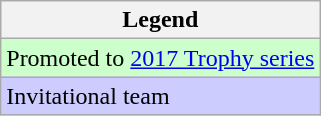<table class="wikitable">
<tr>
<th>Legend</th>
</tr>
<tr bgcolor=ccffcc>
<td>Promoted to <a href='#'>2017 Trophy series</a></td>
</tr>
<tr bgcolor=ccccff>
<td>Invitational team</td>
</tr>
</table>
